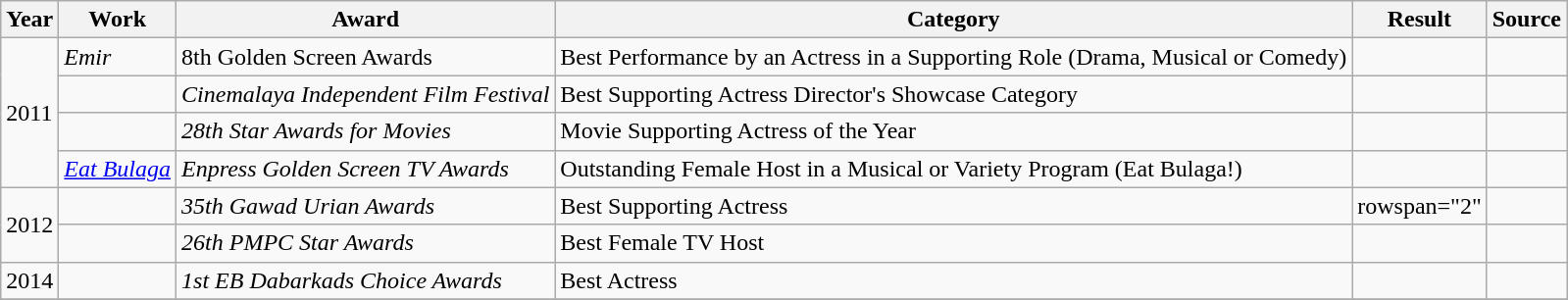<table class="wikitable">
<tr>
<th>Year</th>
<th>Work</th>
<th>Award</th>
<th>Category</th>
<th>Result</th>
<th>Source </th>
</tr>
<tr>
<td rowspan="4">2011</td>
<td><em>Emir</em></td>
<td>8th Golden Screen Awards</td>
<td>Best Performance by an Actress in a Supporting Role (Drama, Musical or Comedy)</td>
<td></td>
<td></td>
</tr>
<tr>
<td></td>
<td><em>Cinemalaya Independent Film Festival</em></td>
<td>Best Supporting Actress Director's Showcase Category</td>
<td></td>
<td></td>
</tr>
<tr>
<td></td>
<td><em>28th Star Awards for Movies</em></td>
<td>Movie Supporting Actress of the Year</td>
<td></td>
<td></td>
</tr>
<tr>
<td><em><a href='#'>Eat Bulaga</a></em></td>
<td><em>Enpress Golden Screen TV Awards</em></td>
<td>Outstanding Female Host in a Musical or Variety Program (Eat Bulaga!)</td>
<td></td>
<td></td>
</tr>
<tr>
<td rowspan="2">2012</td>
<td></td>
<td><em>35th Gawad Urian Awards</em></td>
<td>Best Supporting Actress</td>
<td>rowspan="2" </td>
<td></td>
</tr>
<tr>
<td></td>
<td><em>26th PMPC Star Awards</em></td>
<td>Best Female TV Host</td>
<td></td>
</tr>
<tr>
<td>2014</td>
<td></td>
<td><em>1st EB Dabarkads Choice Awards</em></td>
<td>Best Actress</td>
<td></td>
<td></td>
</tr>
<tr>
</tr>
</table>
